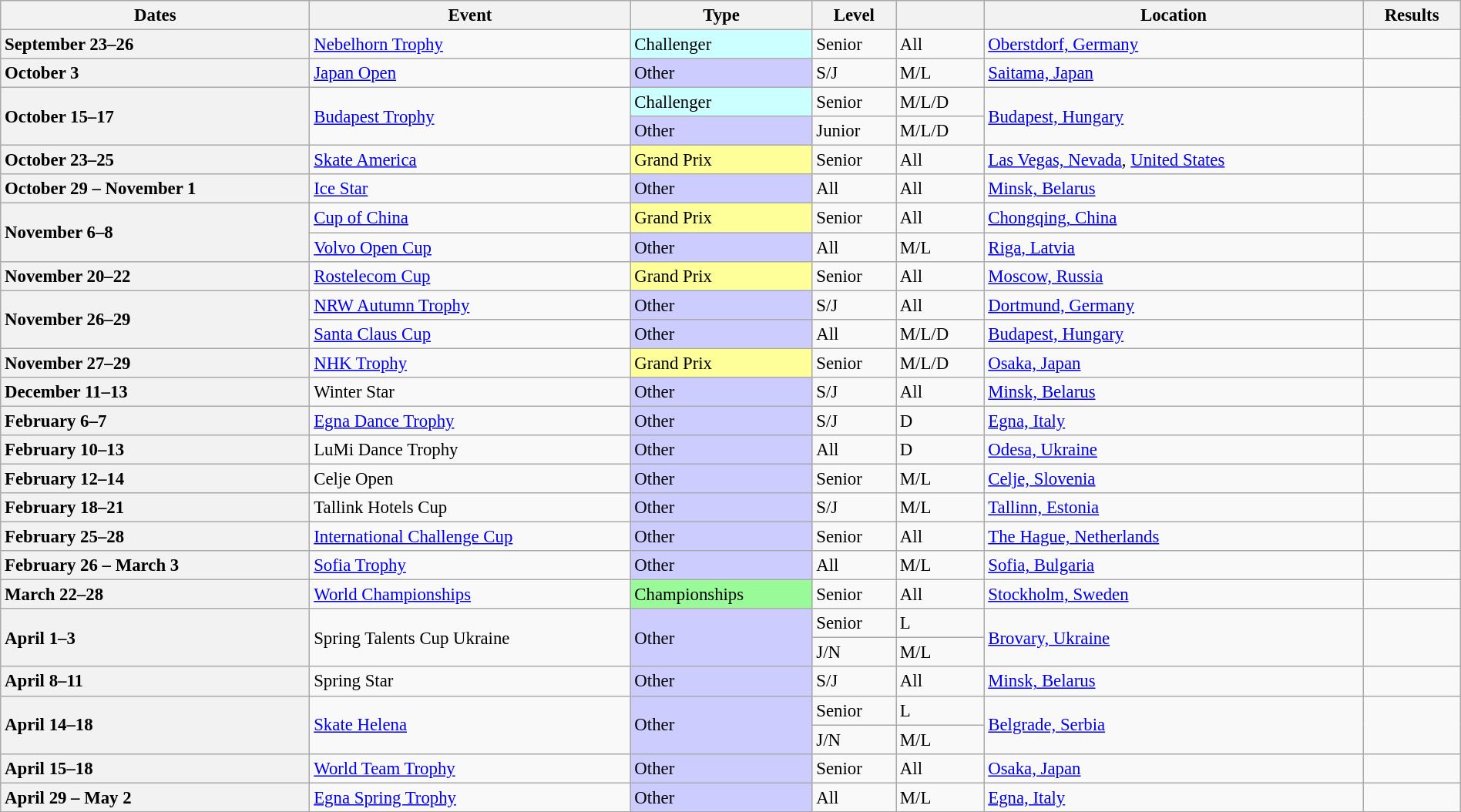<table class="wikitable sortable" style="text-align:left; font-size:95%; width:100%">
<tr>
<th scope="col">Dates</th>
<th scope="col">Event</th>
<th scope="col">Type</th>
<th scope="col" class="unsortable">Level</th>
<th scope="col" class="unsortable"></th>
<th scope="col" class="unsortable">Location</th>
<th scope="col" class="unsortable">Results</th>
</tr>
<tr>
<th scope="row" style="text-align:left">September 23–26</th>
<td><a href='#'>Nebelhorn Trophy</a></td>
<td bgcolor="ccffff">Challenger</td>
<td>Senior</td>
<td>All</td>
<td><a href='#'>Oberstdorf, Germany</a></td>
<td></td>
</tr>
<tr>
<th scope="row" style="text-align:left">October 3</th>
<td><a href='#'>Japan Open</a></td>
<td bgcolor="ccccff">Other</td>
<td>S/J</td>
<td>M/L</td>
<td><a href='#'>Saitama, Japan</a></td>
<td></td>
</tr>
<tr>
<th rowspan="2" scope="row" style="text-align:left">October 15–17</th>
<td rowspan="2"><a href='#'>Budapest Trophy</a></td>
<td bgcolor="ccffff">Challenger</td>
<td>Senior</td>
<td>M/L/D</td>
<td rowspan="2"><a href='#'>Budapest, Hungary</a></td>
<td rowspan="2"></td>
</tr>
<tr>
<td bgcolor="ccccff">Other</td>
<td>Junior</td>
<td>M/L/D</td>
</tr>
<tr>
<th scope="row" style="text-align:left">October 23–25</th>
<td><a href='#'>Skate America</a></td>
<td bgcolor="ffff99">Grand Prix</td>
<td>Senior</td>
<td>All</td>
<td><a href='#'>Las Vegas, Nevada</a>, <a href='#'>United States</a></td>
<td></td>
</tr>
<tr>
<th scope="row" style="text-align:left">October 29 – November 1</th>
<td><a href='#'>Ice Star</a></td>
<td bgcolor="ccccff">Other</td>
<td>All</td>
<td>All</td>
<td><a href='#'>Minsk, Belarus</a></td>
<td></td>
</tr>
<tr>
<th rowspan="2" scope="row" style="text-align:left">November 6–8</th>
<td><a href='#'>Cup of China</a></td>
<td bgcolor="ffff99">Grand Prix</td>
<td>Senior</td>
<td>All</td>
<td><a href='#'>Chongqing, China</a></td>
<td></td>
</tr>
<tr>
<td><a href='#'>Volvo Open Cup</a></td>
<td bgcolor="ccccff">Other</td>
<td>All</td>
<td>M/L</td>
<td><a href='#'>Riga, Latvia</a></td>
<td></td>
</tr>
<tr>
<th scope="row" style="text-align:left">November 20–22</th>
<td><a href='#'>Rostelecom Cup</a></td>
<td bgcolor="ffff99">Grand Prix</td>
<td>Senior</td>
<td>All</td>
<td><a href='#'>Moscow, Russia</a></td>
<td></td>
</tr>
<tr>
<th rowspan="2" scope="row" style="text-align:left">November 26–29</th>
<td><a href='#'>NRW Autumn Trophy</a></td>
<td bgcolor="ccccff">Other</td>
<td>S/J</td>
<td>All</td>
<td><a href='#'>Dortmund, Germany</a></td>
<td></td>
</tr>
<tr>
<td><a href='#'>Santa Claus Cup</a></td>
<td bgcolor="ccccff">Other</td>
<td>All</td>
<td>M/L/D</td>
<td><a href='#'>Budapest, Hungary</a></td>
<td></td>
</tr>
<tr>
<th scope="row" style="text-align:left">November 27–29</th>
<td><a href='#'>NHK Trophy</a></td>
<td bgcolor="ffff99">Grand Prix</td>
<td>Senior</td>
<td>M/L/D</td>
<td><a href='#'>Osaka, Japan</a></td>
<td></td>
</tr>
<tr>
<th scope="row" style="text-align:left">December 11–13</th>
<td>Winter Star</td>
<td bgcolor="ccccff">Other</td>
<td>S/J</td>
<td>All</td>
<td><a href='#'>Minsk, Belarus</a></td>
<td></td>
</tr>
<tr>
<th scope="row" style="text-align:left">February 6–7</th>
<td><a href='#'>Egna Dance Trophy</a></td>
<td bgcolor="ccccff">Other</td>
<td>S/J</td>
<td>D</td>
<td><a href='#'>Egna, Italy</a></td>
<td></td>
</tr>
<tr>
<th scope="row" style="text-align:left">February 10–13</th>
<td>LuMi Dance Trophy</td>
<td bgcolor="ccccff">Other</td>
<td>All</td>
<td>D</td>
<td><a href='#'>Odesa, Ukraine</a></td>
<td></td>
</tr>
<tr>
<th scope="row" style="text-align:left">February 12–14</th>
<td>Celje Open</td>
<td bgcolor="ccccff">Other</td>
<td>Senior</td>
<td>M/L</td>
<td><a href='#'>Celje, Slovenia</a></td>
<td></td>
</tr>
<tr>
<th scope="row" style="text-align:left">February 18–21</th>
<td>Tallink Hotels Cup</td>
<td bgcolor="ccccff">Other</td>
<td>S/J</td>
<td>M/L</td>
<td><a href='#'>Tallinn, Estonia</a></td>
<td></td>
</tr>
<tr>
<th scope="row" style="text-align:left">February 25–28</th>
<td><a href='#'>International Challenge Cup</a></td>
<td bgcolor="ccccff">Other</td>
<td>Senior</td>
<td>All</td>
<td><a href='#'>The Hague, Netherlands</a></td>
<td></td>
</tr>
<tr>
<th scope="row" style="text-align:left">February 26 – March 3</th>
<td><a href='#'>Sofia Trophy</a></td>
<td bgcolor="ccccff">Other</td>
<td>All</td>
<td>M/L</td>
<td><a href='#'>Sofia, Bulgaria</a></td>
<td></td>
</tr>
<tr>
<th scope="row" style="text-align:left">March 22–28</th>
<td><a href='#'>World Championships</a></td>
<td bgcolor="98fb98">Championships</td>
<td>Senior</td>
<td>All</td>
<td><a href='#'>Stockholm, Sweden</a></td>
<td></td>
</tr>
<tr>
<th scope="row" style="text-align:left" rowspan="2">April 1–3</th>
<td rowspan="2">Spring Talents Cup Ukraine</td>
<td rowspan="2" bgcolor="ccccff">Other</td>
<td>Senior</td>
<td>L</td>
<td rowspan="2"><a href='#'>Brovary, Ukraine</a></td>
<td rowspan="2"></td>
</tr>
<tr>
<td>J/N</td>
<td>M/L</td>
</tr>
<tr>
<th scope="row" style="text-align:left">April 8–11</th>
<td>Spring Star</td>
<td bgcolor="ccccff">Other</td>
<td>S/J</td>
<td>All</td>
<td><a href='#'>Minsk, Belarus</a></td>
<td></td>
</tr>
<tr>
<th scope="row" style="text-align:left" rowspan="2">April 14–18</th>
<td rowspan="2"><a href='#'>Skate Helena</a></td>
<td rowspan="2" bgcolor="ccccff">Other</td>
<td>Senior</td>
<td>L</td>
<td rowspan="2"><a href='#'>Belgrade, Serbia</a></td>
<td rowspan="2"></td>
</tr>
<tr>
<td>J/N</td>
<td>M/L</td>
</tr>
<tr>
<th scope="row" style="text-align:left">April 15–18</th>
<td><a href='#'>World Team Trophy</a></td>
<td bgcolor="ccccff">Other</td>
<td>Senior</td>
<td>All</td>
<td><a href='#'>Osaka, Japan</a></td>
<td></td>
</tr>
<tr>
<th scope="row" style="text-align:left">April 29 – May 2</th>
<td><a href='#'>Egna Spring Trophy</a></td>
<td bgcolor="ccccff">Other</td>
<td>All</td>
<td>M/L</td>
<td><a href='#'>Egna, Italy</a></td>
<td></td>
</tr>
</table>
